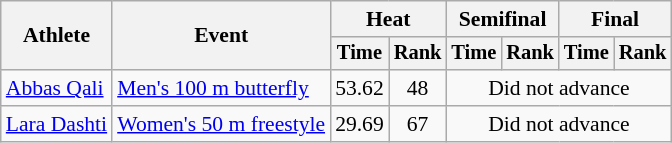<table class=wikitable style="font-size:90%">
<tr>
<th rowspan="2">Athlete</th>
<th rowspan="2">Event</th>
<th colspan="2">Heat</th>
<th colspan="2">Semifinal</th>
<th colspan="2">Final</th>
</tr>
<tr style="font-size:95%">
<th>Time</th>
<th>Rank</th>
<th>Time</th>
<th>Rank</th>
<th>Time</th>
<th>Rank</th>
</tr>
<tr align=center>
<td align=left><a href='#'>Abbas Qali</a></td>
<td align=left><a href='#'>Men's 100 m butterfly</a></td>
<td>53.62</td>
<td>48</td>
<td colspan="4">Did not advance</td>
</tr>
<tr align=center>
<td align=left><a href='#'>Lara Dashti</a></td>
<td align=left><a href='#'>Women's 50 m freestyle</a></td>
<td>29.69</td>
<td>67</td>
<td colspan="4">Did not advance</td>
</tr>
</table>
